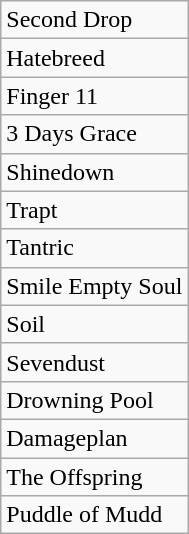<table class="wikitable">
<tr>
<td>Second Drop</td>
</tr>
<tr>
<td>Hatebreed</td>
</tr>
<tr>
<td>Finger 11</td>
</tr>
<tr>
<td>3 Days Grace</td>
</tr>
<tr>
<td>Shinedown</td>
</tr>
<tr>
<td>Trapt</td>
</tr>
<tr>
<td>Tantric</td>
</tr>
<tr>
<td>Smile Empty Soul</td>
</tr>
<tr>
<td>Soil</td>
</tr>
<tr>
<td>Sevendust</td>
</tr>
<tr>
<td>Drowning Pool</td>
</tr>
<tr>
<td>Damageplan</td>
</tr>
<tr>
<td>The Offspring</td>
</tr>
<tr>
<td>Puddle of Mudd</td>
</tr>
</table>
